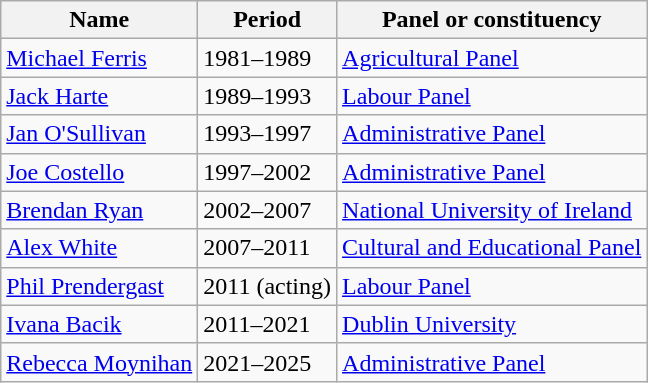<table class="wikitable">
<tr>
<th>Name</th>
<th>Period</th>
<th>Panel or constituency</th>
</tr>
<tr>
<td><a href='#'>Michael Ferris</a></td>
<td>1981–1989</td>
<td><a href='#'>Agricultural Panel</a></td>
</tr>
<tr>
<td><a href='#'>Jack Harte</a></td>
<td>1989–1993</td>
<td><a href='#'>Labour Panel</a></td>
</tr>
<tr>
<td><a href='#'>Jan O'Sullivan</a></td>
<td>1993–1997</td>
<td><a href='#'>Administrative Panel</a></td>
</tr>
<tr>
<td><a href='#'>Joe Costello</a></td>
<td>1997–2002</td>
<td><a href='#'>Administrative Panel</a></td>
</tr>
<tr>
<td><a href='#'>Brendan Ryan</a></td>
<td>2002–2007</td>
<td><a href='#'>National University of Ireland</a></td>
</tr>
<tr>
<td><a href='#'>Alex White</a></td>
<td>2007–2011</td>
<td><a href='#'>Cultural and Educational Panel</a></td>
</tr>
<tr>
<td><a href='#'>Phil Prendergast</a></td>
<td>2011 (acting)</td>
<td><a href='#'>Labour Panel</a></td>
</tr>
<tr>
<td><a href='#'>Ivana Bacik</a></td>
<td>2011–2021</td>
<td><a href='#'>Dublin University</a></td>
</tr>
<tr>
<td><a href='#'>Rebecca Moynihan</a></td>
<td>2021–2025</td>
<td><a href='#'>Administrative Panel</a></td>
</tr>
</table>
